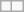<table class="wikitable">
<tr style="vertical-align:top;">
<td></td>
<td></td>
</tr>
</table>
